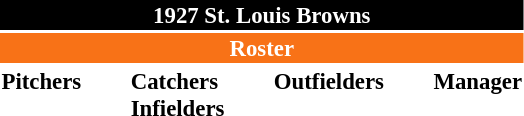<table class="toccolours" style="font-size: 95%;">
<tr>
<th colspan="10" style="background-color: black; color: white; text-align: center;">1927 St. Louis Browns</th>
</tr>
<tr>
<td colspan="10" style="background-color: #F87217; color: white; text-align: center;"><strong>Roster</strong></td>
</tr>
<tr>
<td valign="top"><strong>Pitchers</strong><br>












</td>
<td width="25px"></td>
<td valign="top"><strong>Catchers</strong><br>


<strong>Infielders</strong>







</td>
<td width="25px"></td>
<td valign="top"><strong>Outfielders</strong><br>



</td>
<td width="25px"></td>
<td valign="top"><strong>Manager</strong><br></td>
</tr>
<tr>
</tr>
</table>
